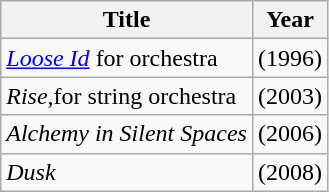<table class="wikitable">
<tr>
<th>Title</th>
<th>Year</th>
</tr>
<tr>
<td><em><a href='#'>Loose Id</a></em> for orchestra</td>
<td>(1996)</td>
</tr>
<tr>
<td><em>Rise</em>,for string orchestra</td>
<td>(2003)</td>
</tr>
<tr>
<td><em>Alchemy in Silent Spaces</em></td>
<td>(2006)</td>
</tr>
<tr>
<td><em>Dusk</em></td>
<td>(2008)</td>
</tr>
</table>
